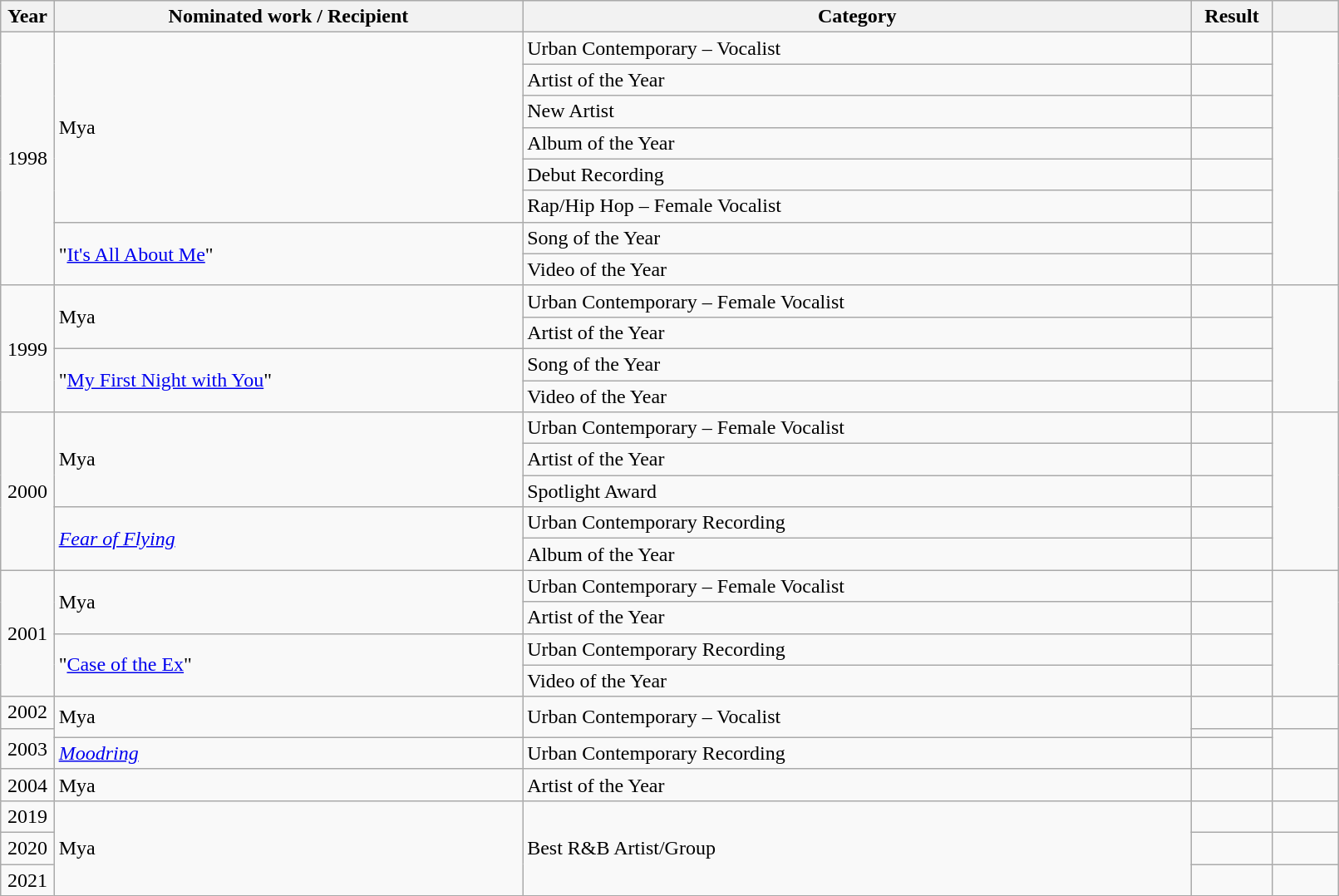<table class="wikitable plainrowheaders" style="width:85%;">
<tr>
<th scope="col" style="width:4%;">Year</th>
<th scope="col" style="width:35%;">Nominated work / Recipient</th>
<th scope="col" style="width:50%;">Category</th>
<th scope="col" style="width:6%;">Result</th>
<th scope="col" style="width:6%;"></th>
</tr>
<tr>
<td rowspan="8" align="center">1998</td>
<td rowspan="6">Mya</td>
<td>Urban Contemporary – Vocalist</td>
<td></td>
<td rowspan="8"></td>
</tr>
<tr>
<td>Artist of the Year</td>
<td></td>
</tr>
<tr>
<td>New Artist</td>
<td></td>
</tr>
<tr>
<td>Album of the Year</td>
<td></td>
</tr>
<tr>
<td>Debut Recording</td>
<td></td>
</tr>
<tr>
<td>Rap/Hip Hop – Female Vocalist</td>
<td></td>
</tr>
<tr>
<td rowspan="2">"<a href='#'>It's All About Me</a>"</td>
<td>Song of the Year</td>
<td></td>
</tr>
<tr>
<td>Video of the Year</td>
<td></td>
</tr>
<tr>
<td rowspan="4" align="center">1999</td>
<td rowspan="2">Mya</td>
<td>Urban Contemporary – Female Vocalist</td>
<td></td>
<td rowspan="4"></td>
</tr>
<tr>
<td>Artist of the Year</td>
<td></td>
</tr>
<tr>
<td rowspan="2">"<a href='#'>My First Night with You</a>"</td>
<td>Song of the Year</td>
<td></td>
</tr>
<tr>
<td>Video of the Year</td>
<td></td>
</tr>
<tr>
<td rowspan="5" align="center">2000</td>
<td rowspan="3">Mya</td>
<td>Urban Contemporary – Female Vocalist</td>
<td></td>
<td rowspan="5"></td>
</tr>
<tr>
<td>Artist of the Year</td>
<td></td>
</tr>
<tr>
<td>Spotlight Award</td>
<td></td>
</tr>
<tr>
<td rowspan="2"><em><a href='#'>Fear of Flying</a></em></td>
<td>Urban Contemporary Recording</td>
<td></td>
</tr>
<tr>
<td>Album of the Year</td>
<td></td>
</tr>
<tr>
<td rowspan="4" align="center">2001</td>
<td rowspan="2">Mya</td>
<td>Urban Contemporary – Female Vocalist</td>
<td></td>
<td rowspan="4"></td>
</tr>
<tr>
<td>Artist of the Year</td>
<td></td>
</tr>
<tr>
<td rowspan="2">"<a href='#'>Case of the Ex</a>"</td>
<td>Urban Contemporary Recording</td>
<td></td>
</tr>
<tr>
<td>Video of the Year</td>
<td></td>
</tr>
<tr>
<td align="center">2002</td>
<td rowspan="2">Mya</td>
<td rowspan="2">Urban Contemporary – Vocalist</td>
<td></td>
<td></td>
</tr>
<tr>
<td rowspan="2" align="center">2003</td>
<td></td>
<td rowspan="2"></td>
</tr>
<tr>
<td><em><a href='#'>Moodring</a></em></td>
<td>Urban Contemporary Recording</td>
<td></td>
</tr>
<tr>
<td align="center">2004</td>
<td>Mya</td>
<td>Artist of the Year</td>
<td></td>
<td></td>
</tr>
<tr>
<td align="center">2019</td>
<td rowspan="3">Mya</td>
<td rowspan="3">Best R&B Artist/Group</td>
<td></td>
<td></td>
</tr>
<tr>
<td align="center">2020</td>
<td></td>
<td></td>
</tr>
<tr>
<td align="center">2021</td>
<td></td>
<td></td>
</tr>
</table>
